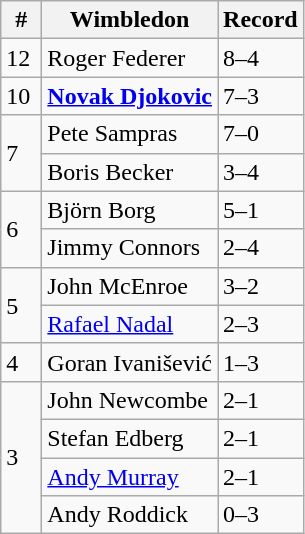<table class="wikitable" style="display:inline-table;">
<tr>
<th width=20>#</th>
<th>Wimbledon</th>
<th>Record</th>
</tr>
<tr>
<td>12</td>
<td> Roger Federer</td>
<td>8–4</td>
</tr>
<tr>
<td>10</td>
<td><strong> <a href='#'>Novak Djokovic</a></strong></td>
<td>7–3</td>
</tr>
<tr>
<td rowspan="2">7</td>
<td> Pete Sampras</td>
<td>7–0</td>
</tr>
<tr>
<td> Boris Becker</td>
<td>3–4</td>
</tr>
<tr>
<td rowspan="2">6</td>
<td> Björn Borg</td>
<td>5–1</td>
</tr>
<tr>
<td> Jimmy Connors</td>
<td>2–4</td>
</tr>
<tr>
<td rowspan="2">5</td>
<td> John McEnroe</td>
<td>3–2</td>
</tr>
<tr>
<td> <a href='#'>Rafael Nadal</a></td>
<td>2–3</td>
</tr>
<tr>
<td>4</td>
<td> Goran Ivanišević</td>
<td>1–3</td>
</tr>
<tr>
<td rowspan="4">3</td>
<td> John Newcombe</td>
<td>2–1</td>
</tr>
<tr>
<td> Stefan Edberg</td>
<td>2–1</td>
</tr>
<tr>
<td> <a href='#'>Andy Murray</a></td>
<td>2–1</td>
</tr>
<tr>
<td> Andy Roddick</td>
<td>0–3</td>
</tr>
</table>
